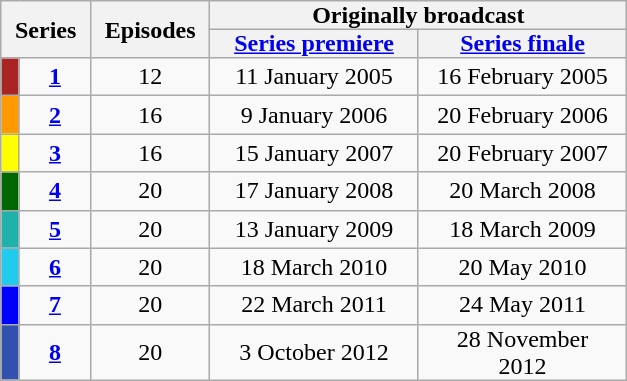<table class="wikitable plainrowheaders" style="text-align: center;">
<tr>
<th scope="col" style="padding: 0 9px;" colspan="2" rowspan="2">Series</th>
<th scope="col" style="padding: 0 9px;" rowspan="2">Episodes</th>
<th scope="col" style="padding: 0 9px;" colspan="2">Originally broadcast</th>
</tr>
<tr>
<th scope="col" style="padding: 0 9px; width:120px;"><a href='#'>Series premiere</a></th>
<th scope="col" style="padding: 0 9px; width:120px;"><a href='#'>Series finale</a></th>
</tr>
<tr>
<td scope="row"  style="background:#A92422; width:5px;; height:10px;"></td>
<td><strong><a href='#'>1</a></strong></td>
<td>12</td>
<td style="padding: 0 8px;">11 January 2005</td>
<td style="padding: 0 8px;">16 February 2005</td>
</tr>
<tr>
<td scope="row"  style="background:#ff9900; height:10px;"></td>
<td><strong><a href='#'>2</a></strong></td>
<td>16</td>
<td style="padding: 0 8px;">9 January 2006</td>
<td style="padding: 0 8px;">20 February 2006</td>
</tr>
<tr>
<td scope="row"  style="background:#FFFF00; height:10px;"></td>
<td><strong><a href='#'>3</a></strong></td>
<td>16</td>
<td style="padding: 0 8px;">15 January 2007</td>
<td style="padding: 0 8px;">20 February 2007</td>
</tr>
<tr>
<td scope="row"  style="background:#006600; height:10px;"></td>
<td><strong><a href='#'>4</a></strong></td>
<td>20</td>
<td style="padding: 0 8px;">17 January 2008</td>
<td style="padding: 0 8px;">20 March 2008</td>
</tr>
<tr>
<td scope="row"  style="background:#20b2aa; height:10px;"></td>
<td><strong><a href='#'>5</a></strong></td>
<td>20</td>
<td style="padding: 0 8px;">13 January 2009</td>
<td style="padding: 0 8px;">18 March 2009</td>
</tr>
<tr>
<td scope="row"  style="background:#20ccee; height:10px;"></td>
<td><strong><a href='#'>6</a></strong></td>
<td>20</td>
<td style="padding: 0 8px;">18 March 2010</td>
<td style="padding: 0 8px;">20 May 2010</td>
</tr>
<tr>
<td scope="row"  style="background:Blue; height:10px;"></td>
<td><strong><a href='#'>7</a></strong></td>
<td>20</td>
<td style="padding: 0 8px;">22 March 2011</td>
<td style="padding: 0 8px;">24 May 2011</td>
</tr>
<tr>
<td scope="row"  style="background:#3251AE; height:10px;"></td>
<td><strong><a href='#'>8</a></strong></td>
<td>20</td>
<td style="padding: 0 8px;">3 October 2012</td>
<td style="padding: 0 8px;">28 November 2012</td>
</tr>
</table>
